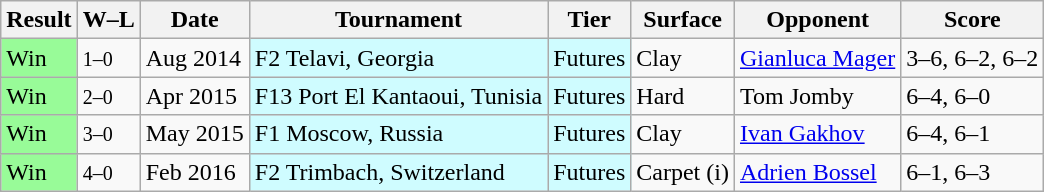<table class="sortable wikitable">
<tr>
<th>Result</th>
<th class="unsortable">W–L</th>
<th>Date</th>
<th>Tournament</th>
<th>Tier</th>
<th>Surface</th>
<th>Opponent</th>
<th class="unsortable">Score</th>
</tr>
<tr>
<td bgcolor=98FB98>Win</td>
<td><small>1–0</small></td>
<td>Aug 2014</td>
<td style="background:#cffcff;">F2 Telavi, Georgia</td>
<td style="background:#cffcff;">Futures</td>
<td>Clay</td>
<td> <a href='#'>Gianluca Mager</a></td>
<td>3–6, 6–2, 6–2</td>
</tr>
<tr>
<td bgcolor=98FB98>Win</td>
<td><small>2–0</small></td>
<td>Apr 2015</td>
<td style="background:#cffcff;">F13 Port El Kantaoui, Tunisia</td>
<td style="background:#cffcff;">Futures</td>
<td>Hard</td>
<td> Tom Jomby</td>
<td>6–4, 6–0</td>
</tr>
<tr>
<td bgcolor=98FB98>Win</td>
<td><small>3–0</small></td>
<td>May 2015</td>
<td style="background:#cffcff;">F1 Moscow, Russia</td>
<td style="background:#cffcff;">Futures</td>
<td>Clay</td>
<td> <a href='#'>Ivan Gakhov</a></td>
<td>6–4, 6–1</td>
</tr>
<tr>
<td bgcolor=98FB98>Win</td>
<td><small>4–0</small></td>
<td>Feb 2016</td>
<td style="background:#cffcff;">F2 Trimbach, Switzerland</td>
<td style="background:#cffcff;">Futures</td>
<td>Carpet (i)</td>
<td> <a href='#'>Adrien Bossel</a></td>
<td>6–1, 6–3</td>
</tr>
</table>
